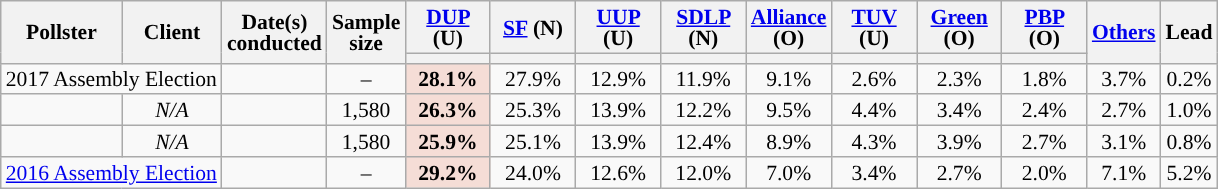<table class="wikitable sortable mw-datatable" style="text-align:center;font-size:90%;line-height:14px;">
<tr>
<th rowspan="2">Pollster</th>
<th rowspan="2">Client</th>
<th rowspan="2">Date(s)<br>conducted</th>
<th rowspan="2">Sample<br>size</th>
<th style="width:50px;" class="unsortable"><a href='#'>DUP</a> (U)</th>
<th style="width:50px;" class="unsortable"><a href='#'>SF</a> (N)</th>
<th style="width:50px;" class="unsortable"><a href='#'>UUP</a> (U)</th>
<th style="width:50px;" class="unsortable"><a href='#'>SDLP</a> (N)</th>
<th style="width:50px;" class="unsortable"><a href='#'>Alliance</a> (O)</th>
<th style="width:50px;" class="unsortable"><a href='#'>TUV</a> (U)</th>
<th style="width:50px;" class="unsortable"><a href='#'>Green</a> (O)</th>
<th style="width:50px;" class="unsortable"><a href='#'>PBP</a> (O)</th>
<th rowspan="2" class="unsortable" width:75px><a href='#'>Others</a></th>
<th rowspan="2">Lead</th>
</tr>
<tr>
<th data-sort-type="number" style="background:"></th>
<th data-sort-type="number" style="background:"></th>
<th data-sort-type="number" style="background:"></th>
<th data-sort-type="number" style="background:"></th>
<th data-sort-type="number" style="background:"></th>
<th data-sort-type="number" style="background:"></th>
<th data-sort-type="number" style="background:"></th>
<th data-sort-type="number" style="background:"></th>
</tr>
<tr>
<td colspan="2">2017 Assembly Election</td>
<td></td>
<td>–</td>
<td style="background:#F5DDD6;"><strong>28.1%</strong></td>
<td>27.9%</td>
<td>12.9%</td>
<td>11.9%</td>
<td>9.1%</td>
<td>2.6%</td>
<td>2.3%</td>
<td>1.8%</td>
<td>3.7%</td>
<td style="background:">0.2%</td>
</tr>
<tr>
<td></td>
<td><em>N/A</em></td>
<td></td>
<td>1,580</td>
<td style="background:#F5DDD6;"><strong>26.3%</strong></td>
<td>25.3%</td>
<td>13.9%</td>
<td>12.2%</td>
<td>9.5%</td>
<td>4.4%</td>
<td>3.4%</td>
<td>2.4%</td>
<td>2.7%</td>
<td style="background:">1.0%</td>
</tr>
<tr>
<td></td>
<td><em>N/A</em></td>
<td></td>
<td>1,580</td>
<td style="background:#F5DDD6;"><strong>25.9%</strong></td>
<td>25.1%</td>
<td>13.9%</td>
<td>12.4%</td>
<td>8.9%</td>
<td>4.3%</td>
<td>3.9%</td>
<td>2.7%</td>
<td>3.1%</td>
<td style="background:">0.8%</td>
</tr>
<tr>
<td colspan="2"><a href='#'>2016 Assembly Election</a></td>
<td></td>
<td>–</td>
<td style="background:#F5DDD6;"><strong>29.2%</strong></td>
<td>24.0%</td>
<td>12.6%</td>
<td>12.0%</td>
<td>7.0%</td>
<td>3.4%</td>
<td>2.7%</td>
<td>2.0%</td>
<td>7.1%</td>
<td style="background:">5.2%</td>
</tr>
</table>
